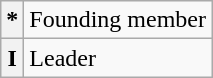<table class="wikitable">
<tr>
<th>*</th>
<td>Founding member</td>
</tr>
<tr>
<th>I</th>
<td>Leader</td>
</tr>
</table>
